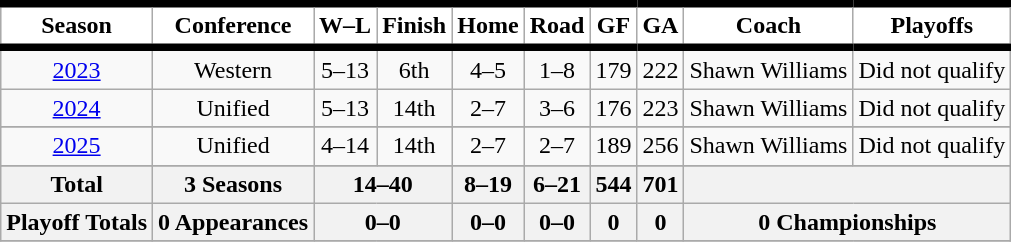<table class="wikitable">
<tr align="center" bgcolor="#e0e0e0">
<th style="background:#FFFFFF;border-top:black 5px solid;border-bottom:Black 5px solid;">Season</th>
<th style="background:#FFFFFF;border-top:black 5px solid;border-bottom:Black 5px solid;">Conference</th>
<th style="background:#FFFFFF;border-top:black 5px solid;border-bottom:Black 5px solid;">W–L</th>
<th style="background:#FFFFFF;border-top:black 5px solid;border-bottom:Black 5px solid;">Finish</th>
<th style="background:#FFFFFF;border-top:black 5px solid;border-bottom:Black 5px solid;">Home</th>
<th style="background:#FFFFFF;border-top:black 5px solid;border-bottom:Black 5px solid;">Road</th>
<th style="background:#FFFFFF;border-top:black 5px solid;border-bottom:Black 5px solid;">GF</th>
<th style="background:#FFFFFF;border-top:black 5px solid;border-bottom:Black 5px solid;">GA</th>
<th style="background:#FFFFFF;border-top:black 5px solid;border-bottom:Black 5px solid;">Coach</th>
<th style="background:#FFFFFF;border-top:black 5px solid;border-bottom:Black 5px solid;">Playoffs</th>
</tr>
<tr align=center>
<td><a href='#'>2023</a></td>
<td>Western</td>
<td>5–13</td>
<td>6th</td>
<td>4–5</td>
<td>1–8</td>
<td>179</td>
<td>222</td>
<td>Shawn Williams</td>
<td>Did not qualify</td>
</tr>
<tr align="center">
<td><a href='#'>2024</a></td>
<td>Unified</td>
<td>5–13</td>
<td>14th</td>
<td>2–7</td>
<td>3–6</td>
<td>176</td>
<td>223</td>
<td>Shawn Williams</td>
<td>Did not qualify</td>
</tr>
<tr>
</tr>
<tr align="center">
<td><a href='#'>2025</a></td>
<td>Unified</td>
<td>4–14</td>
<td>14th</td>
<td>2–7</td>
<td>2–7</td>
<td>189</td>
<td>256</td>
<td>Shawn Williams</td>
<td>Did not qualify</td>
</tr>
<tr>
</tr>
<tr align="center">
<th>Total</th>
<th>3 Seasons</th>
<th colspan="2">14–40</th>
<th>8–19</th>
<th>6–21</th>
<th>544</th>
<th>701</th>
<th colspan="2"></th>
</tr>
<tr align="center">
<th>Playoff Totals</th>
<th>0 Appearances</th>
<th colspan="2">0–0</th>
<th>0–0</th>
<th>0–0</th>
<th>0</th>
<th>0</th>
<th colspan="2">0 Championships</th>
</tr>
<tr align="center">
</tr>
</table>
